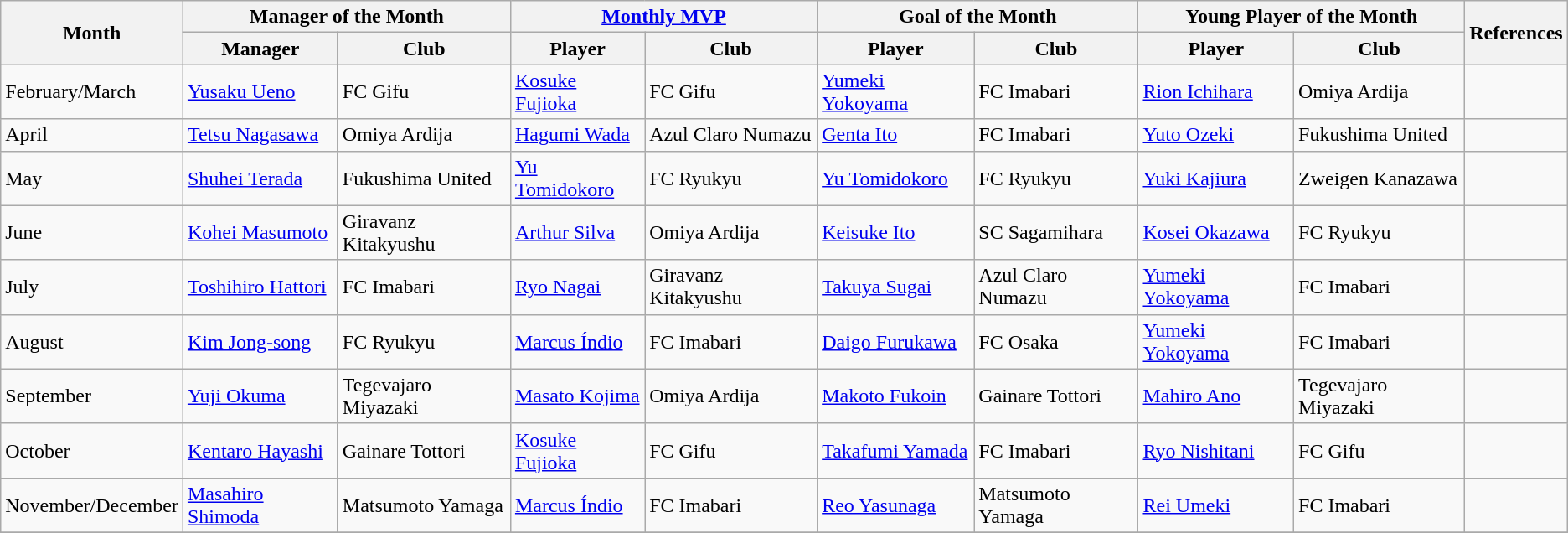<table class="wikitable">
<tr>
<th rowspan="2">Month</th>
<th colspan="2">Manager of the Month</th>
<th colspan="2"><a href='#'>Monthly MVP</a></th>
<th colspan="2">Goal of the Month</th>
<th colspan="2">Young Player of the Month</th>
<th rowspan="2">References</th>
</tr>
<tr>
<th>Manager</th>
<th>Club</th>
<th>Player</th>
<th>Club</th>
<th>Player</th>
<th>Club</th>
<th>Player</th>
<th>Club</th>
</tr>
<tr>
<td>February/March</td>
<td> <a href='#'>Yusaku Ueno</a></td>
<td>FC Gifu</td>
<td> <a href='#'>Kosuke Fujioka</a></td>
<td>FC Gifu</td>
<td> <a href='#'>Yumeki Yokoyama</a></td>
<td>FC Imabari</td>
<td> <a href='#'>Rion Ichihara</a></td>
<td>Omiya Ardija</td>
<td align=center></td>
</tr>
<tr>
<td>April</td>
<td> <a href='#'>Tetsu Nagasawa</a></td>
<td>Omiya Ardija</td>
<td> <a href='#'>Hagumi Wada</a></td>
<td>Azul Claro Numazu</td>
<td> <a href='#'>Genta Ito</a></td>
<td>FC Imabari</td>
<td> <a href='#'>Yuto Ozeki</a></td>
<td>Fukushima United</td>
<td align=center></td>
</tr>
<tr>
<td>May</td>
<td> <a href='#'>Shuhei Terada</a></td>
<td>Fukushima United</td>
<td> <a href='#'>Yu Tomidokoro</a></td>
<td>FC Ryukyu</td>
<td> <a href='#'>Yu Tomidokoro</a></td>
<td>FC Ryukyu</td>
<td> <a href='#'>Yuki Kajiura</a></td>
<td>Zweigen Kanazawa</td>
<td align=center></td>
</tr>
<tr>
<td>June</td>
<td> <a href='#'>Kohei Masumoto</a></td>
<td>Giravanz Kitakyushu</td>
<td> <a href='#'>Arthur Silva</a></td>
<td>Omiya Ardija</td>
<td> <a href='#'>Keisuke Ito</a></td>
<td>SC Sagamihara</td>
<td> <a href='#'>Kosei Okazawa</a></td>
<td>FC Ryukyu</td>
<td align=center></td>
</tr>
<tr>
<td>July</td>
<td> <a href='#'>Toshihiro Hattori</a></td>
<td>FC Imabari</td>
<td> <a href='#'>Ryo Nagai</a></td>
<td>Giravanz Kitakyushu</td>
<td> <a href='#'>Takuya Sugai</a></td>
<td>Azul Claro Numazu</td>
<td> <a href='#'>Yumeki Yokoyama</a></td>
<td>FC Imabari</td>
<td align=center></td>
</tr>
<tr>
<td>August</td>
<td> <a href='#'>Kim Jong-song</a></td>
<td>FC Ryukyu</td>
<td> <a href='#'>Marcus Índio</a></td>
<td>FC Imabari</td>
<td> <a href='#'>Daigo Furukawa</a></td>
<td>FC Osaka</td>
<td> <a href='#'>Yumeki Yokoyama</a></td>
<td>FC Imabari</td>
<td align=center></td>
</tr>
<tr>
<td>September</td>
<td> <a href='#'>Yuji Okuma</a></td>
<td>Tegevajaro Miyazaki</td>
<td> <a href='#'>Masato Kojima</a></td>
<td>Omiya Ardija</td>
<td> <a href='#'>Makoto Fukoin</a></td>
<td>Gainare Tottori</td>
<td> <a href='#'>Mahiro Ano</a></td>
<td>Tegevajaro Miyazaki</td>
<td align=center></td>
</tr>
<tr>
<td>October</td>
<td> <a href='#'>Kentaro Hayashi</a></td>
<td>Gainare Tottori</td>
<td> <a href='#'>Kosuke Fujioka</a></td>
<td>FC Gifu</td>
<td> <a href='#'>Takafumi Yamada</a></td>
<td>FC Imabari</td>
<td> <a href='#'>Ryo Nishitani</a></td>
<td>FC Gifu</td>
<td align=center></td>
</tr>
<tr>
<td>November/December</td>
<td> <a href='#'>Masahiro Shimoda</a></td>
<td>Matsumoto Yamaga</td>
<td> <a href='#'>Marcus Índio</a></td>
<td>FC Imabari</td>
<td> <a href='#'>Reo Yasunaga</a></td>
<td>Matsumoto Yamaga</td>
<td> <a href='#'>Rei Umeki</a></td>
<td>FC Imabari</td>
<td align=center></td>
</tr>
<tr>
</tr>
</table>
